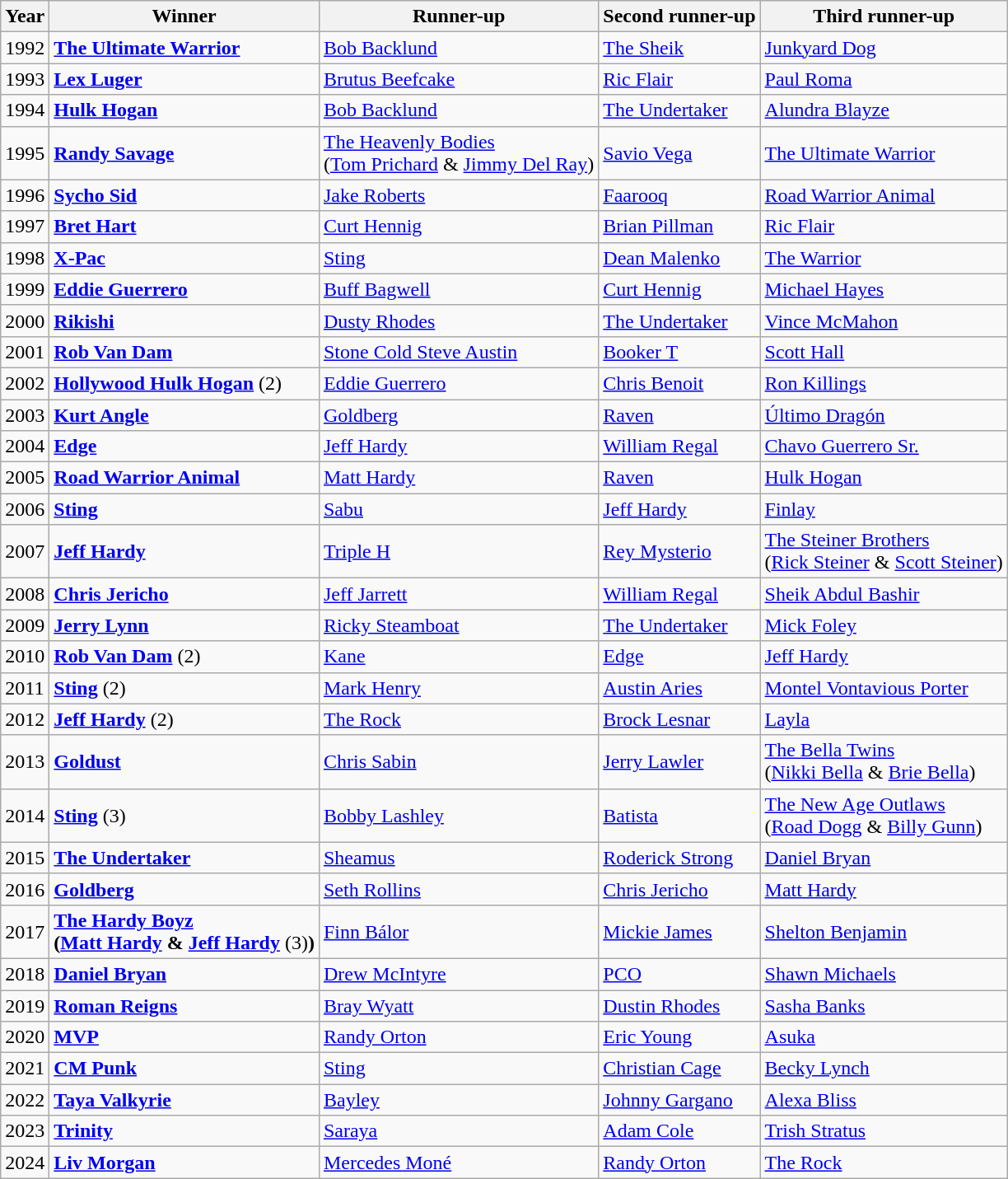<table class="wikitable">
<tr>
<th>Year</th>
<th>Winner</th>
<th>Runner-up</th>
<th>Second runner-up</th>
<th>Third runner-up</th>
</tr>
<tr>
<td>1992</td>
<td><strong><a href='#'>The Ultimate Warrior</a></strong></td>
<td><a href='#'>Bob Backlund</a></td>
<td><a href='#'>The Sheik</a></td>
<td><a href='#'>Junkyard Dog</a></td>
</tr>
<tr>
<td>1993</td>
<td><strong><a href='#'>Lex Luger</a></strong></td>
<td><a href='#'>Brutus Beefcake</a></td>
<td><a href='#'>Ric Flair</a></td>
<td><a href='#'>Paul Roma</a></td>
</tr>
<tr>
<td>1994</td>
<td><strong><a href='#'>Hulk Hogan</a></strong></td>
<td><a href='#'>Bob Backlund</a></td>
<td><a href='#'>The Undertaker</a></td>
<td><a href='#'>Alundra Blayze</a></td>
</tr>
<tr>
<td>1995</td>
<td><strong><a href='#'>Randy Savage</a></strong></td>
<td><a href='#'>The Heavenly Bodies</a><br>(<a href='#'>Tom Prichard</a> & <a href='#'>Jimmy Del Ray</a>)</td>
<td><a href='#'>Savio Vega</a></td>
<td><a href='#'>The Ultimate Warrior</a></td>
</tr>
<tr>
<td>1996</td>
<td><strong><a href='#'>Sycho Sid</a></strong></td>
<td><a href='#'>Jake Roberts</a></td>
<td><a href='#'>Faarooq</a></td>
<td><a href='#'>Road Warrior Animal</a></td>
</tr>
<tr>
<td>1997</td>
<td><strong><a href='#'>Bret Hart</a></strong></td>
<td><a href='#'>Curt Hennig</a></td>
<td><a href='#'>Brian Pillman</a></td>
<td><a href='#'>Ric Flair</a></td>
</tr>
<tr>
<td>1998</td>
<td><strong><a href='#'>X-Pac</a></strong></td>
<td><a href='#'>Sting</a></td>
<td><a href='#'>Dean Malenko</a></td>
<td><a href='#'>The Warrior</a></td>
</tr>
<tr>
<td>1999</td>
<td><strong><a href='#'>Eddie Guerrero</a></strong></td>
<td><a href='#'>Buff Bagwell</a></td>
<td><a href='#'>Curt Hennig</a></td>
<td><a href='#'>Michael Hayes</a></td>
</tr>
<tr>
<td>2000</td>
<td><strong><a href='#'>Rikishi</a></strong></td>
<td><a href='#'>Dusty Rhodes</a></td>
<td><a href='#'>The Undertaker</a></td>
<td><a href='#'>Vince McMahon</a></td>
</tr>
<tr>
<td>2001</td>
<td><strong><a href='#'>Rob Van Dam</a></strong></td>
<td><a href='#'>Stone Cold Steve Austin</a></td>
<td><a href='#'>Booker T</a></td>
<td><a href='#'>Scott Hall</a></td>
</tr>
<tr>
<td>2002</td>
<td><strong><a href='#'>Hollywood Hulk Hogan</a></strong> (2)</td>
<td><a href='#'>Eddie Guerrero</a></td>
<td><a href='#'>Chris Benoit</a></td>
<td><a href='#'>Ron Killings</a></td>
</tr>
<tr>
<td>2003</td>
<td><strong><a href='#'>Kurt Angle</a></strong></td>
<td><a href='#'>Goldberg</a></td>
<td><a href='#'>Raven</a></td>
<td><a href='#'>Último Dragón</a></td>
</tr>
<tr>
<td>2004</td>
<td><strong><a href='#'>Edge</a></strong></td>
<td><a href='#'>Jeff Hardy</a></td>
<td><a href='#'>William Regal</a></td>
<td><a href='#'>Chavo Guerrero Sr.</a></td>
</tr>
<tr>
<td>2005</td>
<td><strong><a href='#'>Road Warrior Animal</a></strong></td>
<td><a href='#'>Matt Hardy</a></td>
<td><a href='#'>Raven</a></td>
<td><a href='#'>Hulk Hogan</a></td>
</tr>
<tr>
<td>2006</td>
<td><strong><a href='#'>Sting</a></strong></td>
<td><a href='#'>Sabu</a></td>
<td><a href='#'>Jeff Hardy</a></td>
<td><a href='#'>Finlay</a></td>
</tr>
<tr>
<td>2007</td>
<td><strong><a href='#'>Jeff Hardy</a></strong></td>
<td><a href='#'>Triple H</a></td>
<td><a href='#'>Rey Mysterio</a></td>
<td><a href='#'>The Steiner Brothers</a><br>(<a href='#'>Rick Steiner</a> & <a href='#'>Scott Steiner</a>)</td>
</tr>
<tr>
<td>2008</td>
<td><strong><a href='#'>Chris Jericho</a></strong></td>
<td><a href='#'>Jeff Jarrett</a></td>
<td><a href='#'>William Regal</a></td>
<td><a href='#'>Sheik Abdul Bashir</a></td>
</tr>
<tr>
<td>2009</td>
<td><strong><a href='#'>Jerry Lynn</a></strong></td>
<td><a href='#'>Ricky Steamboat</a></td>
<td><a href='#'>The Undertaker</a></td>
<td><a href='#'>Mick Foley</a></td>
</tr>
<tr>
<td>2010</td>
<td><strong><a href='#'>Rob Van Dam</a></strong> (2)</td>
<td><a href='#'>Kane</a></td>
<td><a href='#'>Edge</a></td>
<td><a href='#'>Jeff Hardy</a></td>
</tr>
<tr>
<td>2011</td>
<td><strong><a href='#'>Sting</a></strong> (2)</td>
<td><a href='#'>Mark Henry</a></td>
<td><a href='#'>Austin Aries</a></td>
<td><a href='#'>Montel Vontavious Porter</a></td>
</tr>
<tr>
<td>2012</td>
<td><strong><a href='#'>Jeff Hardy</a></strong> (2)</td>
<td><a href='#'>The Rock</a></td>
<td><a href='#'>Brock Lesnar</a></td>
<td><a href='#'>Layla</a></td>
</tr>
<tr>
<td>2013</td>
<td><strong><a href='#'>Goldust</a></strong></td>
<td><a href='#'>Chris Sabin</a></td>
<td><a href='#'>Jerry Lawler</a></td>
<td><a href='#'>The Bella Twins</a><br>(<a href='#'>Nikki Bella</a> & <a href='#'>Brie Bella</a>)</td>
</tr>
<tr>
<td>2014</td>
<td><strong><a href='#'>Sting</a></strong> (3)</td>
<td><a href='#'>Bobby Lashley</a></td>
<td><a href='#'>Batista</a></td>
<td><a href='#'>The New Age Outlaws</a><br>(<a href='#'>Road Dogg</a> & <a href='#'>Billy Gunn</a>)</td>
</tr>
<tr>
<td>2015</td>
<td><strong><a href='#'>The Undertaker</a></strong></td>
<td><a href='#'>Sheamus</a></td>
<td><a href='#'>Roderick Strong</a></td>
<td><a href='#'>Daniel Bryan</a></td>
</tr>
<tr>
<td>2016</td>
<td><strong><a href='#'>Goldberg</a></strong></td>
<td><a href='#'>Seth Rollins</a></td>
<td><a href='#'>Chris Jericho</a></td>
<td><a href='#'>Matt Hardy</a></td>
</tr>
<tr>
<td>2017</td>
<td><strong><a href='#'>The Hardy Boyz</a></strong><br><strong>(<a href='#'>Matt Hardy</a> & <a href='#'>Jeff Hardy</a></strong> (3)<strong>)</strong></td>
<td><a href='#'>Finn Bálor</a></td>
<td><a href='#'>Mickie James</a></td>
<td><a href='#'>Shelton Benjamin</a></td>
</tr>
<tr>
<td>2018</td>
<td><strong><a href='#'>Daniel Bryan</a></strong></td>
<td><a href='#'>Drew McIntyre</a></td>
<td><a href='#'>PCO</a></td>
<td><a href='#'>Shawn Michaels</a></td>
</tr>
<tr>
<td>2019</td>
<td><strong><a href='#'>Roman Reigns</a></strong></td>
<td><a href='#'>Bray Wyatt</a></td>
<td><a href='#'>Dustin Rhodes</a></td>
<td><a href='#'>Sasha Banks</a></td>
</tr>
<tr>
<td>2020</td>
<td><strong><a href='#'>MVP</a></strong></td>
<td><a href='#'>Randy Orton</a></td>
<td><a href='#'>Eric Young</a></td>
<td><a href='#'>Asuka</a></td>
</tr>
<tr>
<td>2021</td>
<td><strong><a href='#'>CM Punk</a></strong></td>
<td><a href='#'>Sting</a></td>
<td><a href='#'>Christian Cage</a></td>
<td><a href='#'>Becky Lynch</a></td>
</tr>
<tr>
<td>2022</td>
<td><strong><a href='#'>Taya Valkyrie</a></strong></td>
<td><a href='#'>Bayley</a></td>
<td><a href='#'>Johnny Gargano</a></td>
<td><a href='#'>Alexa Bliss</a></td>
</tr>
<tr>
<td>2023</td>
<td><strong><a href='#'>Trinity</a></strong></td>
<td><a href='#'>Saraya</a></td>
<td><a href='#'>Adam Cole</a></td>
<td><a href='#'>Trish Stratus</a></td>
</tr>
<tr>
<td>2024</td>
<td><strong><a href='#'>Liv Morgan</a></strong></td>
<td><a href='#'>Mercedes Moné</a></td>
<td><a href='#'>Randy Orton</a></td>
<td><a href='#'>The Rock</a></td>
</tr>
</table>
